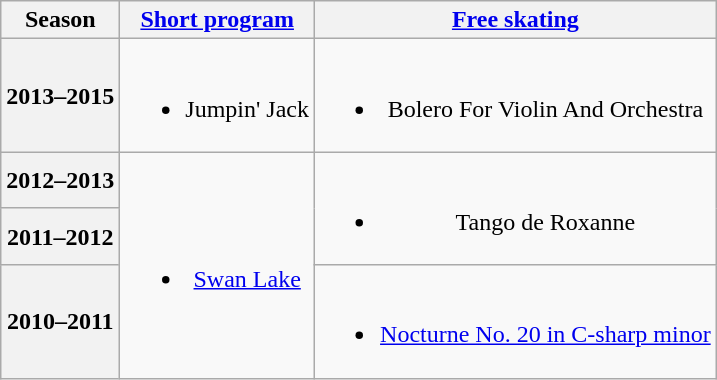<table class=wikitable style=text-align:center>
<tr>
<th>Season</th>
<th><a href='#'>Short program</a></th>
<th><a href='#'>Free skating</a></th>
</tr>
<tr>
<th>2013–2015</th>
<td><br><ul><li>Jumpin' Jack <br></li></ul></td>
<td><br><ul><li>Bolero For Violin And Orchestra <br></li></ul></td>
</tr>
<tr>
<th>2012–2013 <br> </th>
<td rowspan=3><br><ul><li><a href='#'>Swan Lake</a> <br></li></ul></td>
<td rowspan=2><br><ul><li>Tango de Roxanne <br></li></ul></td>
</tr>
<tr>
<th>2011–2012</th>
</tr>
<tr>
<th>2010–2011</th>
<td><br><ul><li><a href='#'>Nocturne No. 20 in C-sharp minor</a> <br></li></ul></td>
</tr>
</table>
